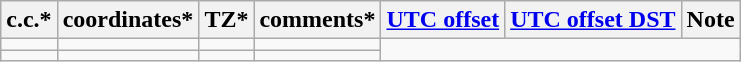<table class="wikitable sortable">
<tr>
<th>c.c.*</th>
<th>coordinates*</th>
<th>TZ*</th>
<th>comments*</th>
<th><a href='#'>UTC offset</a></th>
<th><a href='#'>UTC offset DST</a></th>
<th>Note</th>
</tr>
<tr>
<td></td>
<td></td>
<td></td>
<td></td>
</tr>
<tr>
<td></td>
<td></td>
<td></td>
<td></td>
</tr>
</table>
